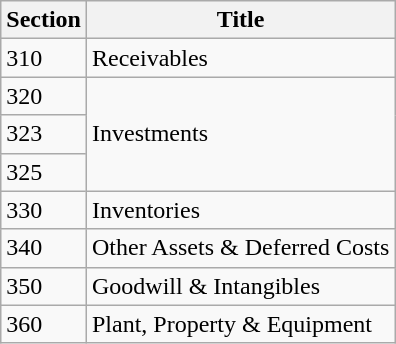<table class="wikitable">
<tr>
<th>Section</th>
<th>Title</th>
</tr>
<tr>
<td>310</td>
<td>Receivables</td>
</tr>
<tr>
<td>320</td>
<td rowspan="3">Investments</td>
</tr>
<tr>
<td>323</td>
</tr>
<tr>
<td>325</td>
</tr>
<tr>
<td>330</td>
<td>Inventories</td>
</tr>
<tr>
<td>340</td>
<td>Other Assets & Deferred Costs</td>
</tr>
<tr>
<td>350</td>
<td>Goodwill & Intangibles</td>
</tr>
<tr>
<td>360</td>
<td>Plant, Property & Equipment</td>
</tr>
</table>
